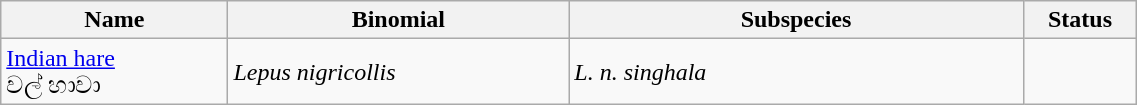<table width=60% class="wikitable">
<tr>
<th width=20%>Name</th>
<th width=30%>Binomial</th>
<th width=40%>Subspecies</th>
<th width=30%>Status</th>
</tr>
<tr>
<td><a href='#'>Indian hare</a><br>වල් හාවා<br></td>
<td><em>Lepus nigricollis</em></td>
<td><em>L. n. singhala</em></td>
<td></td>
</tr>
</table>
